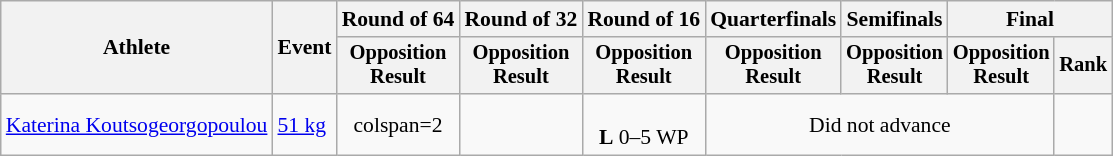<table class="wikitable" style="font-size:90%">
<tr>
<th rowspan="2">Athlete</th>
<th rowspan="2">Event</th>
<th>Round of 64</th>
<th>Round of 32</th>
<th>Round of 16</th>
<th>Quarterfinals</th>
<th>Semifinals</th>
<th colspan=2>Final</th>
</tr>
<tr style="font-size:95%">
<th>Opposition<br>Result</th>
<th>Opposition<br>Result</th>
<th>Opposition<br>Result</th>
<th>Opposition<br>Result</th>
<th>Opposition<br>Result</th>
<th>Opposition<br>Result</th>
<th>Rank</th>
</tr>
<tr align=center>
<td align=left><a href='#'>Katerina Koutsogeorgopoulou</a></td>
<td align=left><a href='#'>51 kg</a></td>
<td>colspan=2 </td>
<td></td>
<td><br> <strong>L</strong> 0–5 WP</td>
<td colspan=3>Did not advance</td>
</tr>
</table>
